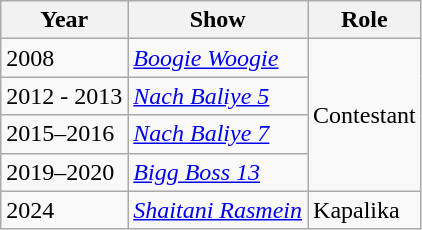<table class="wikitable">
<tr>
<th>Year</th>
<th>Show</th>
<th>Role</th>
</tr>
<tr>
<td>2008</td>
<td><em><a href='#'>Boogie Woogie</a></em></td>
<td rowspan="4">Contestant</td>
</tr>
<tr>
<td>2012 - 2013</td>
<td><em><a href='#'>Nach Baliye 5</a></em></td>
</tr>
<tr>
<td>2015–2016</td>
<td><em><a href='#'>Nach Baliye 7</a></em></td>
</tr>
<tr>
<td>2019–2020</td>
<td><em><a href='#'>Bigg Boss 13</a></em></td>
</tr>
<tr>
<td>2024</td>
<td><em><a href='#'>Shaitani Rasmein</a></em></td>
<td>Kapalika</td>
</tr>
</table>
